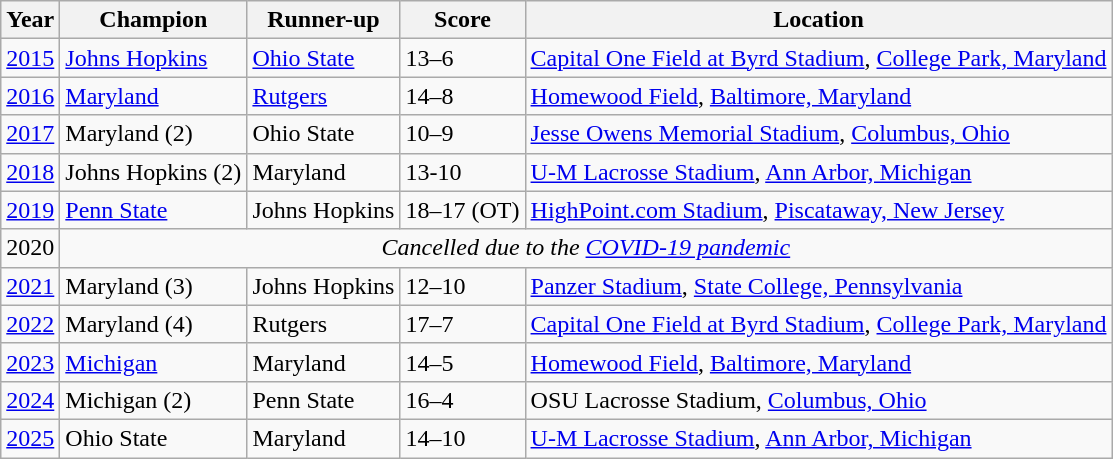<table class="wikitable">
<tr>
<th>Year</th>
<th>Champion</th>
<th>Runner-up</th>
<th>Score</th>
<th>Location</th>
</tr>
<tr>
<td><a href='#'>2015</a></td>
<td><a href='#'>Johns Hopkins</a></td>
<td><a href='#'>Ohio State</a></td>
<td>13–6</td>
<td><a href='#'>Capital One Field at Byrd Stadium</a>, <a href='#'>College Park, Maryland</a></td>
</tr>
<tr>
<td><a href='#'>2016</a></td>
<td><a href='#'>Maryland</a></td>
<td><a href='#'>Rutgers</a></td>
<td>14–8</td>
<td><a href='#'>Homewood Field</a>, <a href='#'>Baltimore, Maryland</a></td>
</tr>
<tr>
<td><a href='#'>2017</a></td>
<td>Maryland (2)</td>
<td>Ohio State</td>
<td>10–9</td>
<td><a href='#'>Jesse Owens Memorial Stadium</a>, <a href='#'>Columbus, Ohio</a></td>
</tr>
<tr>
<td><a href='#'>2018</a></td>
<td>Johns Hopkins (2)</td>
<td>Maryland</td>
<td>13-10</td>
<td><a href='#'>U-M Lacrosse Stadium</a>, <a href='#'>Ann Arbor, Michigan</a></td>
</tr>
<tr>
<td><a href='#'>2019</a></td>
<td><a href='#'>Penn State</a></td>
<td>Johns Hopkins</td>
<td>18–17 (OT)</td>
<td><a href='#'>HighPoint.com Stadium</a>, <a href='#'>Piscataway, New Jersey</a></td>
</tr>
<tr>
<td>2020</td>
<td colspan=4 align=center><em>Cancelled due to the <a href='#'>COVID-19 pandemic</a></em></td>
</tr>
<tr>
<td><a href='#'>2021</a></td>
<td>Maryland (3)</td>
<td>Johns Hopkins</td>
<td>12–10</td>
<td><a href='#'>Panzer Stadium</a>, <a href='#'>State College, Pennsylvania</a></td>
</tr>
<tr>
<td><a href='#'>2022</a></td>
<td>Maryland (4)</td>
<td>Rutgers</td>
<td>17–7</td>
<td><a href='#'>Capital One Field at Byrd Stadium</a>, <a href='#'>College Park, Maryland</a></td>
</tr>
<tr>
<td><a href='#'>2023</a></td>
<td><a href='#'>Michigan</a></td>
<td>Maryland</td>
<td>14–5</td>
<td><a href='#'>Homewood Field</a>, <a href='#'>Baltimore, Maryland</a></td>
</tr>
<tr>
<td><a href='#'>2024</a></td>
<td>Michigan (2)</td>
<td>Penn State</td>
<td>16–4</td>
<td>OSU Lacrosse Stadium, <a href='#'>Columbus, Ohio</a></td>
</tr>
<tr>
<td><a href='#'>2025</a></td>
<td>Ohio State</td>
<td>Maryland</td>
<td>14–10</td>
<td><a href='#'>U-M Lacrosse Stadium</a>, <a href='#'>Ann Arbor, Michigan</a></td>
</tr>
</table>
